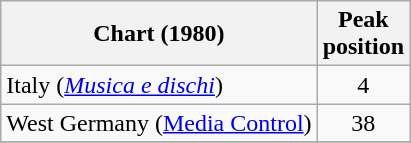<table class="wikitable sortable">
<tr>
<th align="left">Chart (1980)</th>
<th align="left">Peak<br>position</th>
</tr>
<tr>
<td align="left">Italy (<em><a href='#'>Musica e dischi</a></em>)</td>
<td align="center">4</td>
</tr>
<tr>
<td align="left">West Germany (<a href='#'>Media Control</a>)</td>
<td align="center">38</td>
</tr>
<tr>
</tr>
</table>
